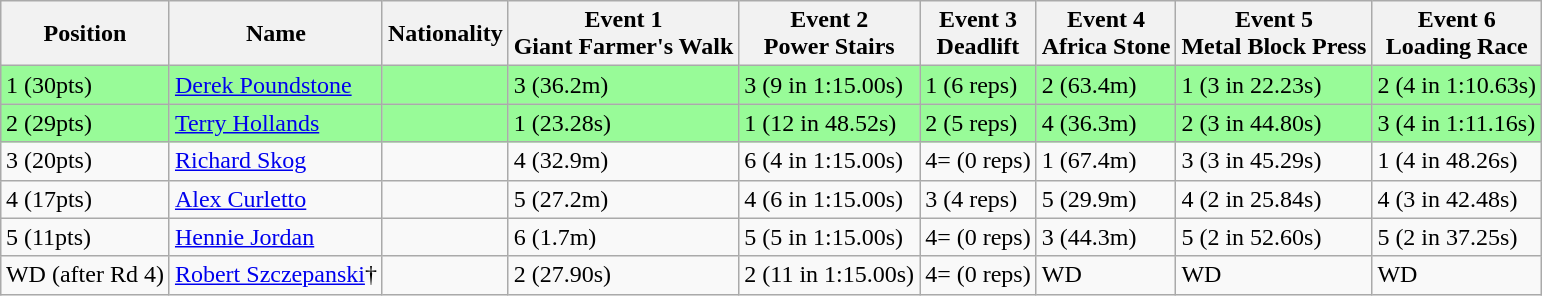<table class="sortable wikitable" style="margin:auto;">
<tr>
<th>Position</th>
<th>Name</th>
<th>Nationality</th>
<th>Event 1<br>Giant Farmer's Walk</th>
<th>Event 2<br>Power Stairs</th>
<th>Event 3<br>Deadlift</th>
<th>Event 4<br>Africa Stone</th>
<th>Event 5<br>Metal Block Press</th>
<th>Event 6<br>Loading Race</th>
</tr>
<tr style="background:palegreen;">
<td>1 (30pts)</td>
<td><a href='#'>Derek Poundstone</a></td>
<td></td>
<td>3 (36.2m)</td>
<td>3 (9 in 1:15.00s)</td>
<td>1 (6 reps)</td>
<td>2 (63.4m)</td>
<td>1 (3 in 22.23s)</td>
<td>2 (4 in 1:10.63s)</td>
</tr>
<tr style="background:palegreen;">
<td>2 (29pts)</td>
<td><a href='#'>Terry Hollands</a></td>
<td></td>
<td>1 (23.28s)</td>
<td>1 (12 in 48.52s)</td>
<td>2 (5 reps)</td>
<td>4 (36.3m)</td>
<td>2 (3 in 44.80s)</td>
<td>3 (4 in 1:11.16s)</td>
</tr>
<tr>
<td>3 (20pts)</td>
<td><a href='#'>Richard Skog</a></td>
<td></td>
<td>4 (32.9m)</td>
<td>6 (4 in 1:15.00s)</td>
<td>4= (0 reps)</td>
<td>1 (67.4m)</td>
<td>3 (3 in 45.29s)</td>
<td>1 (4 in 48.26s)</td>
</tr>
<tr>
<td>4 (17pts)</td>
<td><a href='#'>Alex Curletto</a></td>
<td></td>
<td>5 (27.2m)</td>
<td>4 (6 in 1:15.00s)</td>
<td>3 (4 reps)</td>
<td>5 (29.9m)</td>
<td>4 (2 in 25.84s)</td>
<td>4 (3 in 42.48s)</td>
</tr>
<tr>
<td>5 (11pts)</td>
<td><a href='#'>Hennie Jordan</a></td>
<td></td>
<td>6 (1.7m)</td>
<td>5 (5 in 1:15.00s)</td>
<td>4= (0 reps)</td>
<td>3 (44.3m)</td>
<td>5 (2 in 52.60s)</td>
<td>5 (2 in 37.25s)</td>
</tr>
<tr>
<td>WD (after Rd 4)</td>
<td><a href='#'>Robert Szczepanski</a>†</td>
<td></td>
<td>2 (27.90s)</td>
<td>2 (11 in 1:15.00s)</td>
<td>4= (0 reps)</td>
<td>WD</td>
<td>WD</td>
<td>WD</td>
</tr>
</table>
